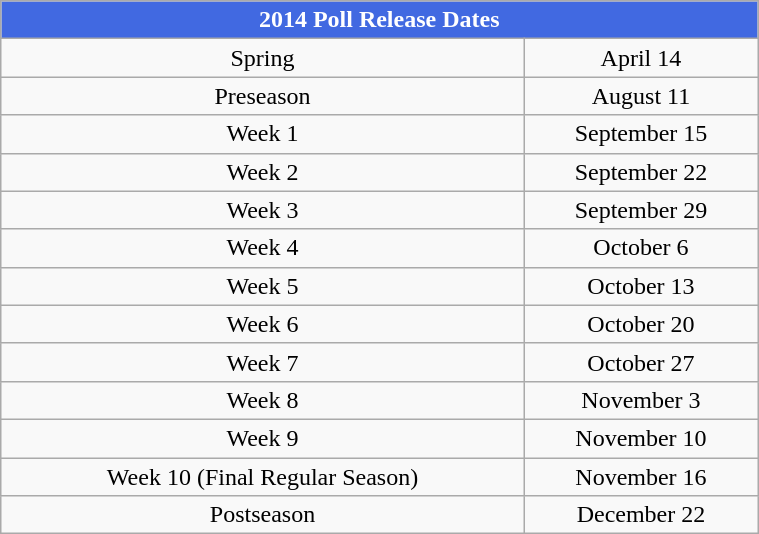<table class="wikitable" style="width:40%;">
<tr>
<th style="background:#4169E1; color:white;" "text-align:center;" colspan="2">2014 Poll Release Dates</th>
</tr>
<tr style="text-align:center;">
<td>Spring</td>
<td>April 14</td>
</tr>
<tr style="text-align:center;">
<td>Preseason</td>
<td>August 11</td>
</tr>
<tr style="text-align:center;">
<td>Week 1</td>
<td>September 15</td>
</tr>
<tr style="text-align:center;">
<td>Week 2</td>
<td>September 22</td>
</tr>
<tr style="text-align:center;">
<td>Week 3</td>
<td>September 29</td>
</tr>
<tr style="text-align:center;">
<td>Week 4</td>
<td>October 6</td>
</tr>
<tr style="text-align:center;">
<td>Week 5</td>
<td>October 13</td>
</tr>
<tr style="text-align:center;">
<td>Week 6</td>
<td>October 20</td>
</tr>
<tr style="text-align:center;">
<td>Week 7</td>
<td>October 27</td>
</tr>
<tr style="text-align:center;">
<td>Week 8</td>
<td>November 3</td>
</tr>
<tr style="text-align:center;">
<td>Week 9</td>
<td>November 10</td>
</tr>
<tr style="text-align:center;">
<td>Week 10 (Final Regular Season)</td>
<td>November 16</td>
</tr>
<tr style="text-align:center;">
<td>Postseason</td>
<td>December 22</td>
</tr>
</table>
